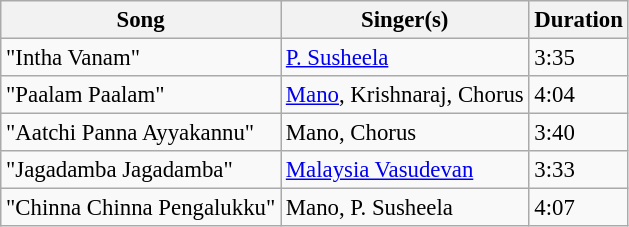<table class="wikitable" style="font-size:95%;">
<tr>
<th>Song</th>
<th>Singer(s)</th>
<th>Duration</th>
</tr>
<tr>
<td>"Intha Vanam"</td>
<td><a href='#'>P. Susheela</a></td>
<td>3:35</td>
</tr>
<tr>
<td>"Paalam Paalam"</td>
<td><a href='#'>Mano</a>, Krishnaraj, Chorus</td>
<td>4:04</td>
</tr>
<tr>
<td>"Aatchi Panna Ayyakannu"</td>
<td>Mano, Chorus</td>
<td>3:40</td>
</tr>
<tr>
<td>"Jagadamba Jagadamba"</td>
<td><a href='#'>Malaysia Vasudevan</a></td>
<td>3:33</td>
</tr>
<tr>
<td>"Chinna Chinna Pengalukku"</td>
<td>Mano, P. Susheela</td>
<td>4:07</td>
</tr>
</table>
